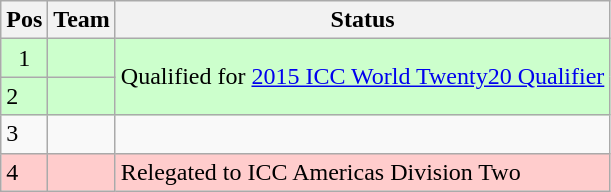<table class="wikitable">
<tr>
<th>Pos</th>
<th>Team</th>
<th>Status</th>
</tr>
<tr style="background:#cfc">
<td style="text-align:center">1</td>
<td style="text-align:left"></td>
<td rowspan=2>Qualified for <a href='#'>2015 ICC World Twenty20 Qualifier</a></td>
</tr>
<tr style="background:#cfc">
<td>2</td>
<td style="text-align:left"></td>
</tr>
<tr>
<td>3</td>
<td style="text-align:left"></td>
<td></td>
</tr>
<tr style="background: #ffcccc;">
<td>4</td>
<td style="text-align:left"></td>
<td>Relegated to ICC Americas Division Two</td>
</tr>
</table>
